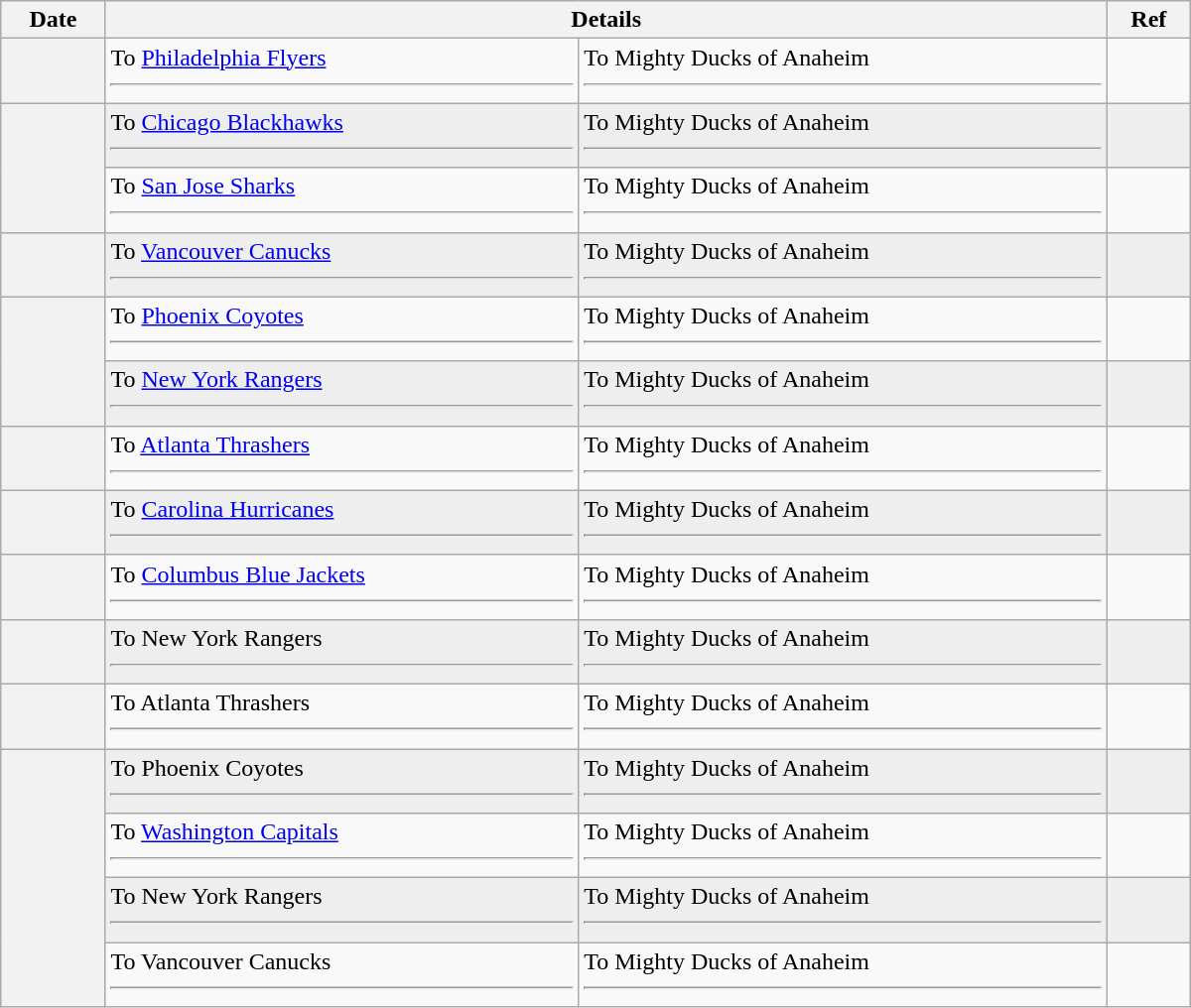<table class="wikitable plainrowheaders" style="width: 50em;">
<tr>
<th scope="col">Date</th>
<th scope="col" colspan="2">Details</th>
<th scope="col">Ref</th>
</tr>
<tr>
<th scope="row"></th>
<td valign="top">To <a href='#'>Philadelphia Flyers</a> <hr></td>
<td valign="top">To Mighty Ducks of Anaheim <hr></td>
<td></td>
</tr>
<tr bgcolor="#eeeeee">
<th scope="row" rowspan=2></th>
<td valign="top">To <a href='#'>Chicago Blackhawks</a> <hr></td>
<td valign="top">To Mighty Ducks of Anaheim <hr></td>
<td></td>
</tr>
<tr>
<td valign="top">To <a href='#'>San Jose Sharks</a> <hr></td>
<td valign="top">To Mighty Ducks of Anaheim <hr></td>
<td></td>
</tr>
<tr bgcolor="#eeeeee">
<th scope="row"></th>
<td valign="top">To <a href='#'>Vancouver Canucks</a> <hr></td>
<td valign="top">To Mighty Ducks of Anaheim <hr></td>
<td></td>
</tr>
<tr>
<th scope="row" rowspan=2></th>
<td valign="top">To <a href='#'>Phoenix Coyotes</a> <hr></td>
<td valign="top">To Mighty Ducks of Anaheim <hr></td>
<td></td>
</tr>
<tr bgcolor="#eeeeee">
<td valign="top">To <a href='#'>New York Rangers</a> <hr></td>
<td valign="top">To Mighty Ducks of Anaheim <hr></td>
<td></td>
</tr>
<tr>
<th scope="row"></th>
<td valign="top">To <a href='#'>Atlanta Thrashers</a> <hr></td>
<td valign="top">To Mighty Ducks of Anaheim <hr></td>
<td></td>
</tr>
<tr bgcolor="#eeeeee">
<th scope="row"></th>
<td valign="top">To <a href='#'>Carolina Hurricanes</a> <hr></td>
<td valign="top">To Mighty Ducks of Anaheim <hr></td>
<td></td>
</tr>
<tr>
<th scope="row"></th>
<td valign="top">To <a href='#'>Columbus Blue Jackets</a> <hr></td>
<td valign="top">To Mighty Ducks of Anaheim <hr></td>
<td></td>
</tr>
<tr bgcolor="#eeeeee">
<th scope="row"></th>
<td valign="top">To New York Rangers <hr></td>
<td valign="top">To Mighty Ducks of Anaheim <hr></td>
<td></td>
</tr>
<tr>
<th scope="row"></th>
<td valign="top">To Atlanta Thrashers <hr></td>
<td valign="top">To Mighty Ducks of Anaheim <hr></td>
<td></td>
</tr>
<tr bgcolor="#eeeeee">
<th scope="row" rowspan=4></th>
<td valign="top">To Phoenix Coyotes <hr></td>
<td valign="top">To Mighty Ducks of Anaheim <hr></td>
<td></td>
</tr>
<tr>
<td valign="top">To <a href='#'>Washington Capitals</a> <hr></td>
<td valign="top">To Mighty Ducks of Anaheim <hr></td>
<td></td>
</tr>
<tr bgcolor="#eeeeee">
<td valign="top">To New York Rangers <hr></td>
<td valign="top">To Mighty Ducks of Anaheim <hr></td>
<td></td>
</tr>
<tr>
<td valign="top">To Vancouver Canucks <hr></td>
<td valign="top">To Mighty Ducks of Anaheim <hr></td>
<td></td>
</tr>
</table>
